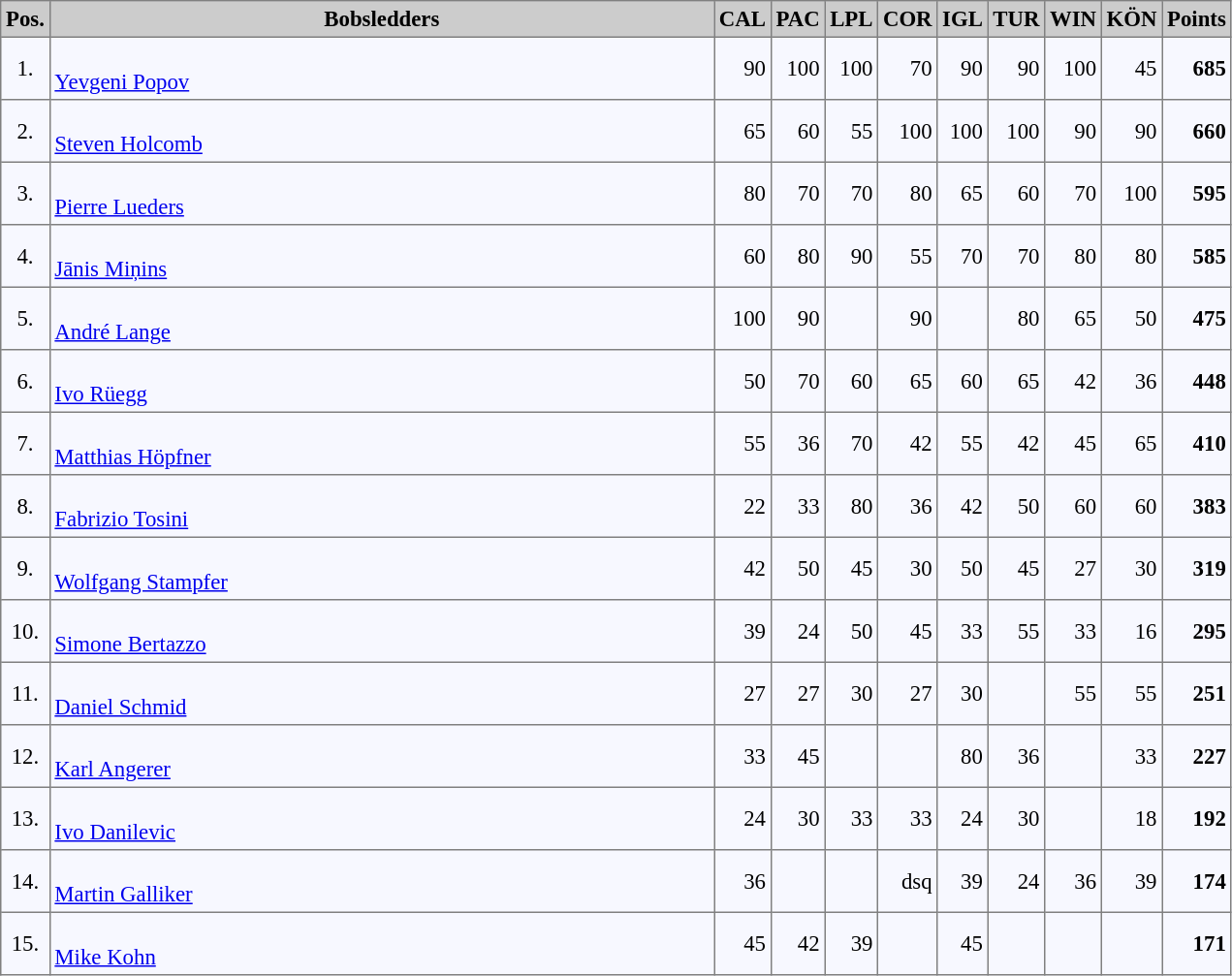<table bgcolor="#f7f8ff" cellpadding="3" cellspacing="0" border="1" style="font-size: 95%; border: gray solid 1px; border-collapse: collapse;">
<tr bgcolor="#CCCCCC">
<td align="center" width="10"><strong>Pos.</strong></td>
<td align="center" width="450"><strong>Bobsledders</strong></td>
<td align="center" width="20"><strong>CAL</strong></td>
<td align="center" width="20"><strong>PAC</strong></td>
<td align="center" width="20"><strong>LPL</strong></td>
<td align="center" width="20"><strong>COR</strong></td>
<td align="center" width="20"><strong>IGL</strong></td>
<td align="center" width="20"><strong>TUR</strong></td>
<td align="center" width="20"><strong>WIN</strong></td>
<td align="center" width="20"><strong>KÖN</strong></td>
<td align="center" width="20"><strong>Points</strong></td>
</tr>
<tr align="left">
<td align="center">1.</td>
<td><br> <a href='#'>Yevgeni Popov</a></td>
<td align="right">90</td>
<td align="right">100</td>
<td align="right">100</td>
<td align="right">70</td>
<td align="right">90</td>
<td align="right">90</td>
<td align="right">100</td>
<td align="right">45</td>
<td align="right"><strong>685</strong></td>
</tr>
<tr align="left">
<td align="center">2.</td>
<td><br> <a href='#'>Steven Holcomb</a></td>
<td align="right">65</td>
<td align="right">60</td>
<td align="right">55</td>
<td align="right">100</td>
<td align="right">100</td>
<td align="right">100</td>
<td align="right">90</td>
<td align="right">90</td>
<td align="right"><strong>660</strong></td>
</tr>
<tr align="left">
<td align="center">3.</td>
<td><br> <a href='#'>Pierre Lueders</a></td>
<td align="right">80</td>
<td align="right">70</td>
<td align="right">70</td>
<td align="right">80</td>
<td align="right">65</td>
<td align="right">60</td>
<td align="right">70</td>
<td align="right">100</td>
<td align="right"><strong>595</strong></td>
</tr>
<tr align="left">
<td align="center">4.</td>
<td><br> <a href='#'>Jānis Miņins</a></td>
<td align="right">60</td>
<td align="right">80</td>
<td align="right">90</td>
<td align="right">55</td>
<td align="right">70</td>
<td align="right">70</td>
<td align="right">80</td>
<td align="right">80</td>
<td align="right"><strong>585</strong></td>
</tr>
<tr align="left">
<td align="center">5.</td>
<td><br> <a href='#'>André Lange</a></td>
<td align="right">100</td>
<td align="right">90</td>
<td align="right"></td>
<td align="right">90</td>
<td align="right"></td>
<td align="right">80</td>
<td align="right">65</td>
<td align="right">50</td>
<td align="right"><strong>475</strong></td>
</tr>
<tr align="left">
<td align="center">6.</td>
<td><br> <a href='#'>Ivo Rüegg</a></td>
<td align="right">50</td>
<td align="right">70</td>
<td align="right">60</td>
<td align="right">65</td>
<td align="right">60</td>
<td align="right">65</td>
<td align="right">42</td>
<td align="right">36</td>
<td align="right"><strong>448</strong></td>
</tr>
<tr align="left">
<td align="center">7.</td>
<td><br> <a href='#'>Matthias Höpfner</a></td>
<td align="right">55</td>
<td align="right">36</td>
<td align="right">70</td>
<td align="right">42</td>
<td align="right">55</td>
<td align="right">42</td>
<td align="right">45</td>
<td align="right">65</td>
<td align="right"><strong>410</strong></td>
</tr>
<tr align="left">
<td align="center">8.</td>
<td><br> <a href='#'>Fabrizio Tosini</a></td>
<td align="right">22</td>
<td align="right">33</td>
<td align="right">80</td>
<td align="right">36</td>
<td align="right">42</td>
<td align="right">50</td>
<td align="right">60</td>
<td align="right">60</td>
<td align="right"><strong>383</strong></td>
</tr>
<tr align="left">
<td align="center">9.</td>
<td><br> <a href='#'>Wolfgang Stampfer</a></td>
<td align="right">42</td>
<td align="right">50</td>
<td align="right">45</td>
<td align="right">30</td>
<td align="right">50</td>
<td align="right">45</td>
<td align="right">27</td>
<td align="right">30</td>
<td align="right"><strong>319</strong></td>
</tr>
<tr align="left">
<td align="center">10.</td>
<td><br> <a href='#'>Simone Bertazzo</a></td>
<td align="right">39</td>
<td align="right">24</td>
<td align="right">50</td>
<td align="right">45</td>
<td align="right">33</td>
<td align="right">55</td>
<td align="right">33</td>
<td align="right">16</td>
<td align="right"><strong>295</strong></td>
</tr>
<tr align="left">
<td align="center">11.</td>
<td><br> <a href='#'>Daniel Schmid</a></td>
<td align="right">27</td>
<td align="right">27</td>
<td align="right">30</td>
<td align="right">27</td>
<td align="right">30</td>
<td align="right"></td>
<td align="right">55</td>
<td align="right">55</td>
<td align="right"><strong>251</strong></td>
</tr>
<tr align="left">
<td align="center">12.</td>
<td><br> <a href='#'>Karl Angerer</a></td>
<td align="right">33</td>
<td align="right">45</td>
<td align="right"></td>
<td align="right"></td>
<td align="right">80</td>
<td align="right">36</td>
<td align="right"></td>
<td align="right">33</td>
<td align="right"><strong>227</strong></td>
</tr>
<tr align="left">
<td align="center">13.</td>
<td><br> <a href='#'>Ivo Danilevic</a></td>
<td align="right">24</td>
<td align="right">30</td>
<td align="right">33</td>
<td align="right">33</td>
<td align="right">24</td>
<td align="right">30</td>
<td align="right"></td>
<td align="right">18</td>
<td align="right"><strong>192</strong></td>
</tr>
<tr align="left">
<td align="center">14.</td>
<td><br> <a href='#'>Martin Galliker</a></td>
<td align="right">36</td>
<td align="right"></td>
<td align="right"></td>
<td align="right">dsq</td>
<td align="right">39</td>
<td align="right">24</td>
<td align="right">36</td>
<td align="right">39</td>
<td align="right"><strong>174</strong></td>
</tr>
<tr align="left">
<td align="center">15.</td>
<td><br> <a href='#'>Mike Kohn</a></td>
<td align="right">45</td>
<td align="right">42</td>
<td align="right">39</td>
<td align="right"></td>
<td align="right">45</td>
<td align="right"></td>
<td align="right"></td>
<td align="right"></td>
<td align="right"><strong>171</strong></td>
</tr>
</table>
